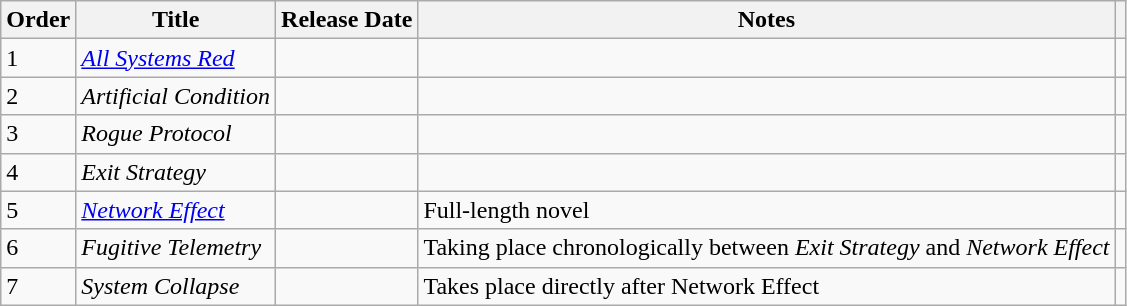<table class="wikitable">
<tr>
<th>Order</th>
<th>Title</th>
<th>Release Date</th>
<th>Notes</th>
<th class="unsortable"></th>
</tr>
<tr>
<td>1</td>
<td><em><a href='#'>All Systems Red</a></em></td>
<td></td>
<td></td>
<td></td>
</tr>
<tr>
<td>2</td>
<td><em>Artificial Condition</em></td>
<td></td>
<td></td>
<td></td>
</tr>
<tr>
<td>3</td>
<td><em>Rogue Protocol</em></td>
<td></td>
<td></td>
<td></td>
</tr>
<tr>
<td>4</td>
<td><em>Exit Strategy</em></td>
<td></td>
<td></td>
<td></td>
</tr>
<tr>
<td>5</td>
<td><em><a href='#'>Network Effect</a></em></td>
<td></td>
<td>Full-length novel</td>
<td></td>
</tr>
<tr>
<td>6</td>
<td><em>Fugitive Telemetry</em></td>
<td></td>
<td>Taking place chronologically between <em>Exit Strategy</em> and <em>Network Effect</em></td>
<td></td>
</tr>
<tr>
<td>7</td>
<td><em>System Collapse</em></td>
<td></td>
<td>Takes place directly after Network Effect</td>
<td></td>
</tr>
</table>
